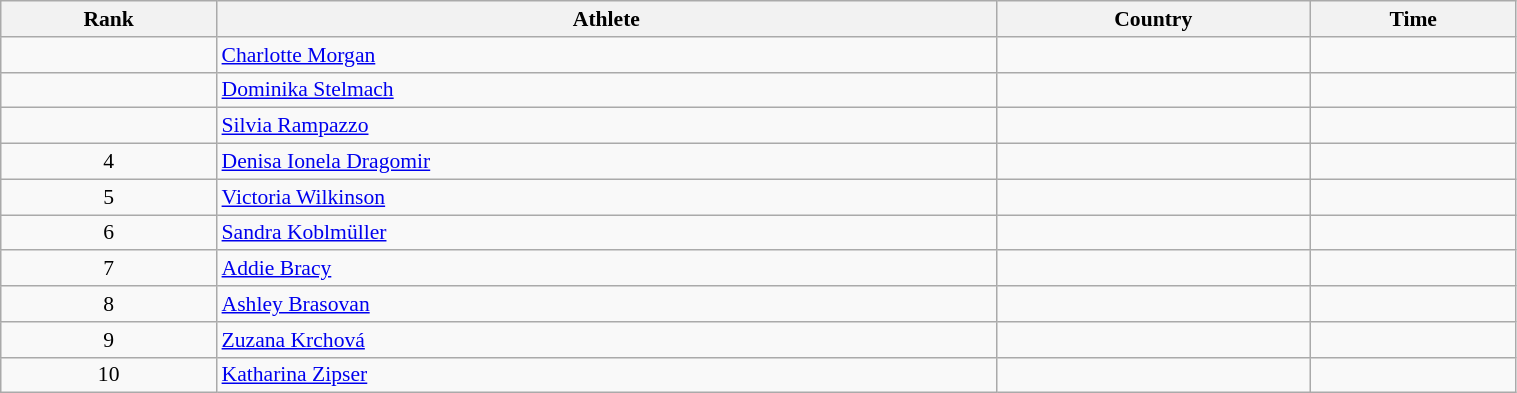<table class="wikitable" width=80% style="font-size:90%; text-align:left;">
<tr>
<th>Rank</th>
<th>Athlete</th>
<th>Country</th>
<th>Time</th>
</tr>
<tr>
<td align="center"></td>
<td><a href='#'>Charlotte Morgan</a></td>
<td></td>
<td></td>
</tr>
<tr>
<td align="center"></td>
<td><a href='#'>Dominika Stelmach</a></td>
<td></td>
<td></td>
</tr>
<tr>
<td align="center"></td>
<td><a href='#'>Silvia Rampazzo</a></td>
<td></td>
<td></td>
</tr>
<tr>
<td align="center">4</td>
<td><a href='#'>Denisa Ionela Dragomir</a></td>
<td></td>
<td></td>
</tr>
<tr>
<td align="center">5</td>
<td><a href='#'>Victoria Wilkinson</a></td>
<td></td>
<td></td>
</tr>
<tr>
<td align="center">6</td>
<td><a href='#'>Sandra Koblmüller</a></td>
<td></td>
<td></td>
</tr>
<tr>
<td align="center">7</td>
<td><a href='#'>Addie Bracy</a></td>
<td></td>
<td></td>
</tr>
<tr>
<td align="center">8</td>
<td><a href='#'>Ashley Brasovan</a></td>
<td></td>
<td></td>
</tr>
<tr>
<td align="center">9</td>
<td><a href='#'>Zuzana Krchová</a></td>
<td></td>
<td></td>
</tr>
<tr>
<td align="center">10</td>
<td><a href='#'>Katharina Zipser</a></td>
<td></td>
<td></td>
</tr>
</table>
